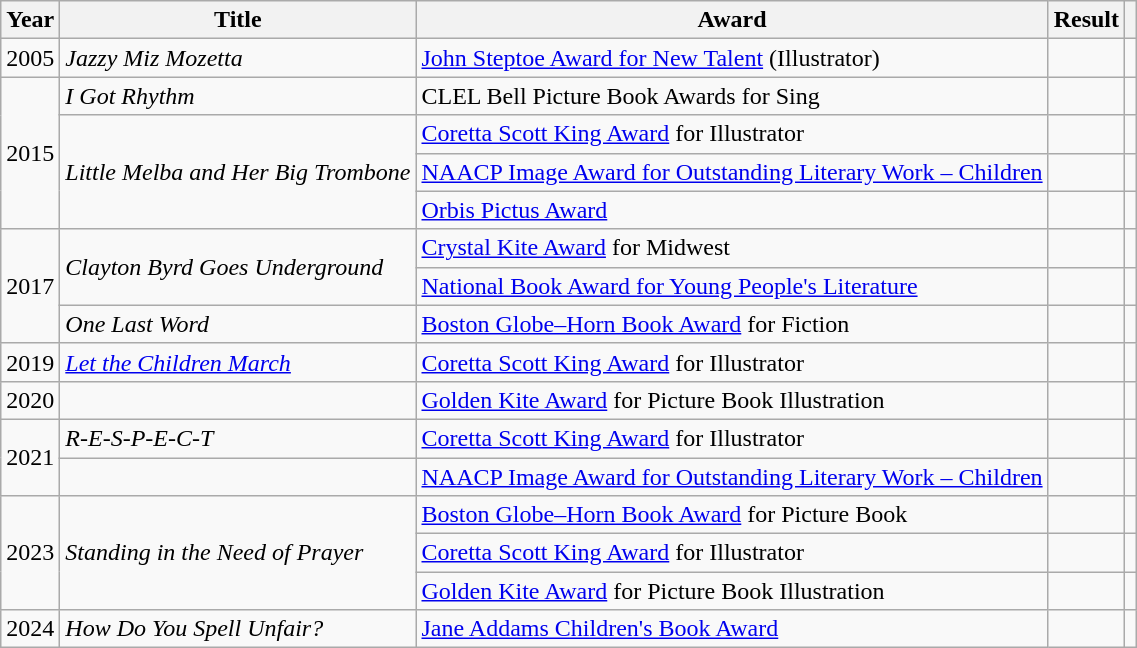<table class="wikitable sortable mw-collapsible">
<tr>
<th>Year</th>
<th>Title</th>
<th>Award</th>
<th>Result</th>
<th></th>
</tr>
<tr>
<td>2005</td>
<td><em>Jazzy Miz Mozetta</em></td>
<td><a href='#'>John Steptoe Award for New Talent</a> (Illustrator)</td>
<td></td>
<td></td>
</tr>
<tr>
<td rowspan="4">2015</td>
<td><em>I Got Rhythm</em></td>
<td>CLEL Bell Picture Book Awards for Sing</td>
<td></td>
<td></td>
</tr>
<tr>
<td rowspan="3"><em>Little Melba and Her Big Trombone</em></td>
<td><a href='#'>Coretta Scott King Award</a> for Illustrator</td>
<td></td>
<td></td>
</tr>
<tr>
<td><a href='#'>NAACP Image Award for Outstanding Literary Work – Children</a></td>
<td></td>
<td></td>
</tr>
<tr>
<td><a href='#'>Orbis Pictus Award</a></td>
<td></td>
<td></td>
</tr>
<tr>
<td rowspan="3">2017</td>
<td rowspan="2"><em>Clayton Byrd Goes Underground</em></td>
<td><a href='#'>Crystal Kite Award</a> for Midwest</td>
<td></td>
<td></td>
</tr>
<tr>
<td><a href='#'>National Book Award for Young People's Literature</a></td>
<td></td>
<td></td>
</tr>
<tr>
<td><em>One Last Word</em></td>
<td><a href='#'>Boston Globe–Horn Book Award</a> for Fiction</td>
<td></td>
<td></td>
</tr>
<tr>
<td>2019</td>
<td><em><a href='#'>Let the Children March</a></em></td>
<td><a href='#'>Coretta Scott King Award</a> for Illustrator</td>
<td></td>
<td></td>
</tr>
<tr>
<td>2020</td>
<td><em></em></td>
<td><a href='#'>Golden Kite Award</a> for Picture Book Illustration</td>
<td></td>
<td></td>
</tr>
<tr>
<td rowspan="2">2021</td>
<td><em>R-E-S-P-E-C-T</em></td>
<td><a href='#'>Coretta Scott King Award</a> for Illustrator</td>
<td></td>
<td></td>
</tr>
<tr>
<td><em></em></td>
<td><a href='#'>NAACP Image Award for Outstanding Literary Work – Children</a></td>
<td></td>
<td></td>
</tr>
<tr>
<td rowspan="3">2023</td>
<td rowspan="3"><em>Standing in the Need of Prayer</em></td>
<td><a href='#'>Boston Globe–Horn Book Award</a> for Picture Book</td>
<td></td>
<td></td>
</tr>
<tr>
<td><a href='#'>Coretta Scott King Award</a> for Illustrator</td>
<td></td>
<td></td>
</tr>
<tr>
<td><a href='#'>Golden Kite Award</a> for Picture Book Illustration</td>
<td></td>
<td></td>
</tr>
<tr>
<td>2024</td>
<td><em>How Do You Spell Unfair?</em></td>
<td><a href='#'>Jane Addams Children's Book Award</a></td>
<td></td>
<td></td>
</tr>
</table>
